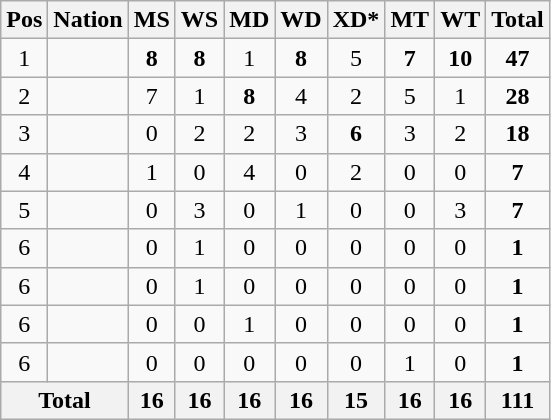<table class="wikitable" style="text-align:center">
<tr>
<th>Pos</th>
<th>Nation</th>
<th>MS</th>
<th>WS</th>
<th>MD</th>
<th>WD</th>
<th>XD*</th>
<th>MT</th>
<th>WT</th>
<th>Total</th>
</tr>
<tr>
<td>1</td>
<td align="left"></td>
<td><strong>8</strong></td>
<td><strong>8</strong></td>
<td>1</td>
<td><strong>8</strong></td>
<td>5</td>
<td><strong>7</strong></td>
<td><strong>10</strong></td>
<td><strong>47</strong></td>
</tr>
<tr>
<td>2</td>
<td align="left"></td>
<td>7</td>
<td>1</td>
<td><strong>8</strong></td>
<td>4</td>
<td>2</td>
<td>5</td>
<td>1</td>
<td><strong>28</strong></td>
</tr>
<tr>
<td>3</td>
<td align="left"></td>
<td>0</td>
<td>2</td>
<td>2</td>
<td>3</td>
<td><strong>6</strong></td>
<td>3</td>
<td>2</td>
<td><strong>18</strong></td>
</tr>
<tr>
<td>4</td>
<td align="left"></td>
<td>1</td>
<td>0</td>
<td>4</td>
<td>0</td>
<td>2</td>
<td>0</td>
<td>0</td>
<td><strong>7</strong></td>
</tr>
<tr>
<td>5</td>
<td align="left"></td>
<td>0</td>
<td>3</td>
<td>0</td>
<td>1</td>
<td>0</td>
<td>0</td>
<td>3</td>
<td><strong>7</strong></td>
</tr>
<tr>
<td>6</td>
<td align="left"></td>
<td>0</td>
<td>1</td>
<td>0</td>
<td>0</td>
<td>0</td>
<td>0</td>
<td>0</td>
<td><strong>1</strong></td>
</tr>
<tr>
<td>6</td>
<td align="left"></td>
<td>0</td>
<td>1</td>
<td>0</td>
<td>0</td>
<td>0</td>
<td>0</td>
<td>0</td>
<td><strong>1</strong></td>
</tr>
<tr>
<td>6</td>
<td align="left"></td>
<td>0</td>
<td>0</td>
<td>1</td>
<td>0</td>
<td>0</td>
<td>0</td>
<td>0</td>
<td><strong>1</strong></td>
</tr>
<tr>
<td>6</td>
<td align="left"></td>
<td>0</td>
<td>0</td>
<td>0</td>
<td>0</td>
<td>0</td>
<td>1</td>
<td>0</td>
<td><strong>1</strong></td>
</tr>
<tr>
<th colspan="2">Total</th>
<th>16</th>
<th>16</th>
<th>16</th>
<th>16</th>
<th>15</th>
<th>16</th>
<th>16</th>
<th>111</th>
</tr>
</table>
